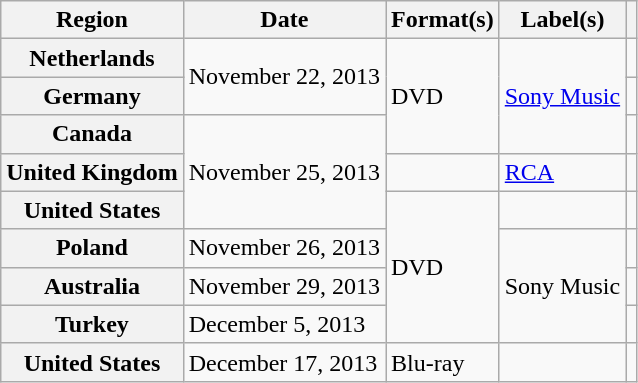<table class="wikitable sortable plainrowheaders">
<tr>
<th scope="col">Region</th>
<th scope="col">Date</th>
<th scope="col">Format(s)</th>
<th scope="col">Label(s)</th>
<th scope="col"></th>
</tr>
<tr>
<th scope="row">Netherlands</th>
<td rowspan="2">November 22, 2013</td>
<td rowspan="3">DVD</td>
<td rowspan="3"><a href='#'>Sony Music</a></td>
<td align="center"></td>
</tr>
<tr>
<th scope="row">Germany</th>
<td align="center"></td>
</tr>
<tr>
<th scope="row">Canada</th>
<td rowspan="3">November 25, 2013</td>
<td align="center"></td>
</tr>
<tr>
<th scope="row">United Kingdom</th>
<td></td>
<td><a href='#'>RCA</a></td>
<td align="center"></td>
</tr>
<tr>
<th scope="row">United States</th>
<td rowspan="4">DVD</td>
<td></td>
<td align="center"></td>
</tr>
<tr>
<th scope="row">Poland</th>
<td>November 26, 2013</td>
<td rowspan="3">Sony Music</td>
<td align="center"></td>
</tr>
<tr>
<th scope="row">Australia</th>
<td>November 29, 2013</td>
<td align="center"></td>
</tr>
<tr>
<th scope="row">Turkey</th>
<td>December 5, 2013</td>
<td align="center"></td>
</tr>
<tr>
<th scope="row">United States</th>
<td>December 17, 2013</td>
<td>Blu-ray</td>
<td></td>
<td align="center"></td>
</tr>
</table>
